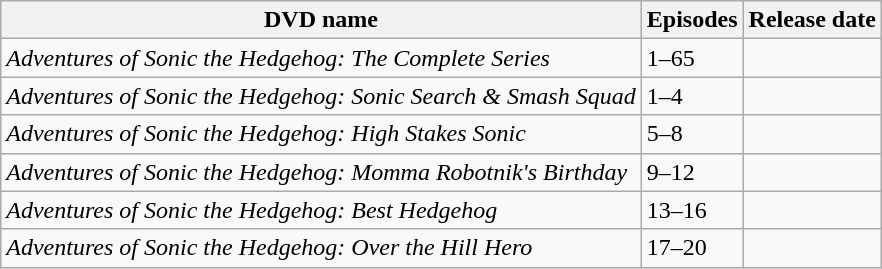<table class="wikitable">
<tr>
<th>DVD name</th>
<th>Episodes</th>
<th>Release date</th>
</tr>
<tr>
<td><em>Adventures of Sonic the Hedgehog: The Complete Series</em></td>
<td>1–65</td>
<td></td>
</tr>
<tr>
<td><em>Adventures of Sonic the Hedgehog: Sonic Search & Smash Squad</em></td>
<td>1–4</td>
<td></td>
</tr>
<tr>
<td><em>Adventures of Sonic the Hedgehog: High Stakes Sonic</em></td>
<td>5–8</td>
<td></td>
</tr>
<tr>
<td><em>Adventures of Sonic the Hedgehog: Momma Robotnik's Birthday</em></td>
<td>9–12</td>
<td></td>
</tr>
<tr>
<td><em>Adventures of Sonic the Hedgehog: Best Hedgehog</em></td>
<td>13–16</td>
<td></td>
</tr>
<tr>
<td><em>Adventures of Sonic the Hedgehog: Over the Hill Hero</em></td>
<td>17–20</td>
<td></td>
</tr>
</table>
